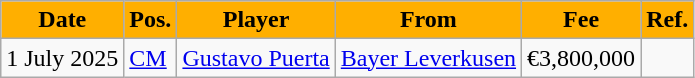<table class="wikitable plainrowheaders sortable">
<tr>
<th style="background:#ffaf00; color:#000000;">Date</th>
<th style="background:#ffaf00; color:#000000;">Pos.</th>
<th style="background:#ffaf00; color:#000000;">Player</th>
<th style="background:#ffaf00; color:#000000;">From</th>
<th style="background:#ffaf00; color:#000000;">Fee</th>
<th style="background:#ffaf00; color:#000000;">Ref.</th>
</tr>
<tr>
<td>1 July 2025</td>
<td><a href='#'>CM</a></td>
<td> <a href='#'>Gustavo Puerta</a></td>
<td> <a href='#'>Bayer Leverkusen</a></td>
<td>€3,800,000</td>
<td></td>
</tr>
</table>
